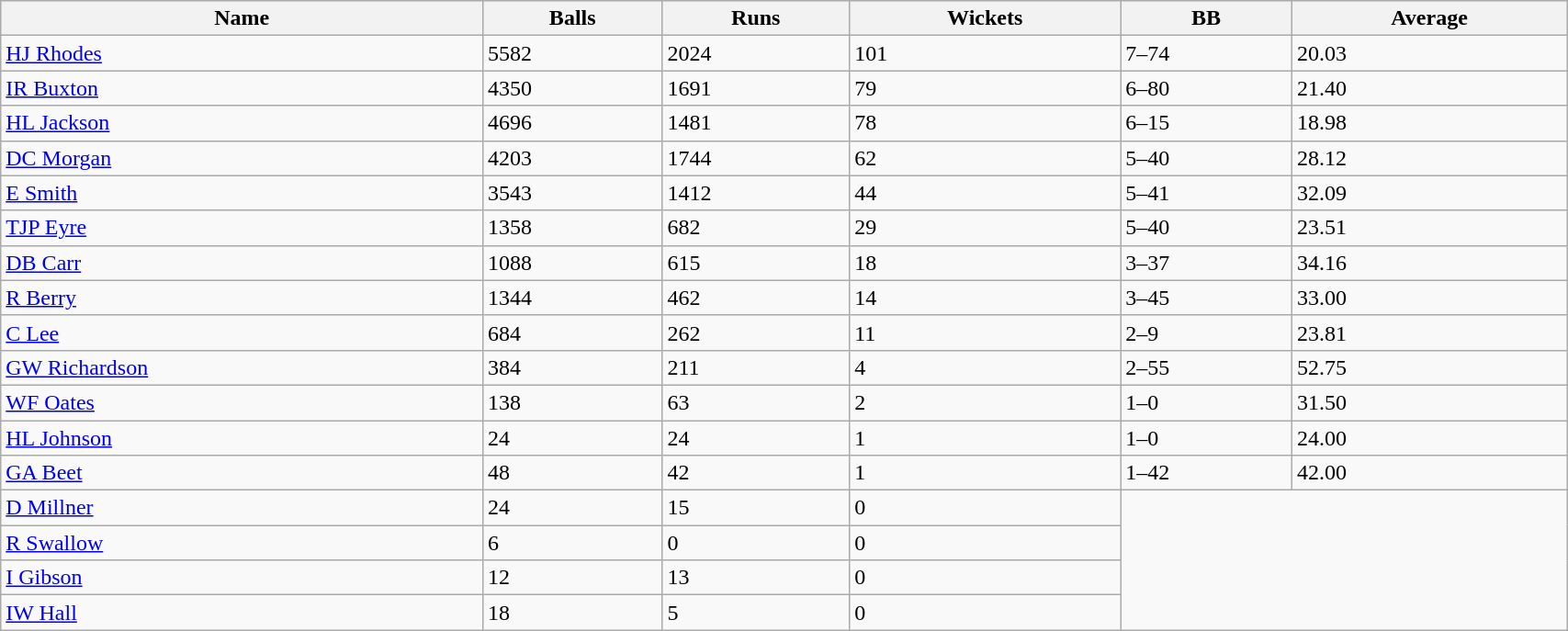<table class="wikitable sortable" width="90%">
<tr bgcolor="#efefef">
<th>Name</th>
<th>Balls</th>
<th>Runs</th>
<th>Wickets</th>
<th>BB</th>
<th>Average</th>
</tr>
<tr>
<td><a href='#'>HJ Rhodes</a></td>
<td>5582</td>
<td>2024</td>
<td>101</td>
<td>7–74</td>
<td>20.03</td>
</tr>
<tr>
<td><a href='#'>IR Buxton</a></td>
<td>4350</td>
<td>1691</td>
<td>79</td>
<td>6–80</td>
<td>21.40</td>
</tr>
<tr>
<td><a href='#'>HL Jackson</a></td>
<td>4696</td>
<td>1481</td>
<td>78</td>
<td>6–15</td>
<td>18.98</td>
</tr>
<tr>
<td><a href='#'>DC Morgan</a></td>
<td>4203</td>
<td>1744</td>
<td>62</td>
<td>5–40</td>
<td>28.12</td>
</tr>
<tr>
<td><a href='#'>E Smith</a></td>
<td>3543</td>
<td>1412</td>
<td>44</td>
<td>5–41</td>
<td>32.09</td>
</tr>
<tr>
<td><a href='#'>TJP Eyre</a></td>
<td>1358</td>
<td>682</td>
<td>29</td>
<td>5–40</td>
<td>23.51</td>
</tr>
<tr>
<td><a href='#'>DB Carr</a></td>
<td>1088</td>
<td>615</td>
<td>18</td>
<td>3–37</td>
<td>34.16</td>
</tr>
<tr>
<td><a href='#'>R Berry</a></td>
<td>1344</td>
<td>462</td>
<td>14</td>
<td>3–45</td>
<td>33.00</td>
</tr>
<tr>
<td><a href='#'>C Lee</a></td>
<td>684</td>
<td>262</td>
<td>11</td>
<td>2–9</td>
<td>23.81</td>
</tr>
<tr>
<td><a href='#'>GW Richardson</a></td>
<td>384</td>
<td>211</td>
<td>4</td>
<td>2–55</td>
<td>52.75</td>
</tr>
<tr>
<td><a href='#'>WF Oates</a></td>
<td>138</td>
<td>63</td>
<td>2</td>
<td>1–0</td>
<td>31.50</td>
</tr>
<tr>
<td><a href='#'>HL Johnson</a></td>
<td>24</td>
<td>24</td>
<td>1</td>
<td>1–0</td>
<td>24.00</td>
</tr>
<tr>
<td><a href='#'>GA Beet</a></td>
<td>48</td>
<td>42</td>
<td>1</td>
<td>1–42</td>
<td>42.00</td>
</tr>
<tr>
<td><a href='#'>D Millner</a></td>
<td>24</td>
<td>15</td>
<td>0</td>
</tr>
<tr>
<td><a href='#'>R Swallow</a></td>
<td>6</td>
<td>0</td>
<td>0</td>
</tr>
<tr>
<td><a href='#'>I Gibson</a></td>
<td>12</td>
<td>13</td>
<td>0</td>
</tr>
<tr>
<td><a href='#'>IW Hall</a></td>
<td>18</td>
<td>5</td>
<td>0</td>
</tr>
</table>
